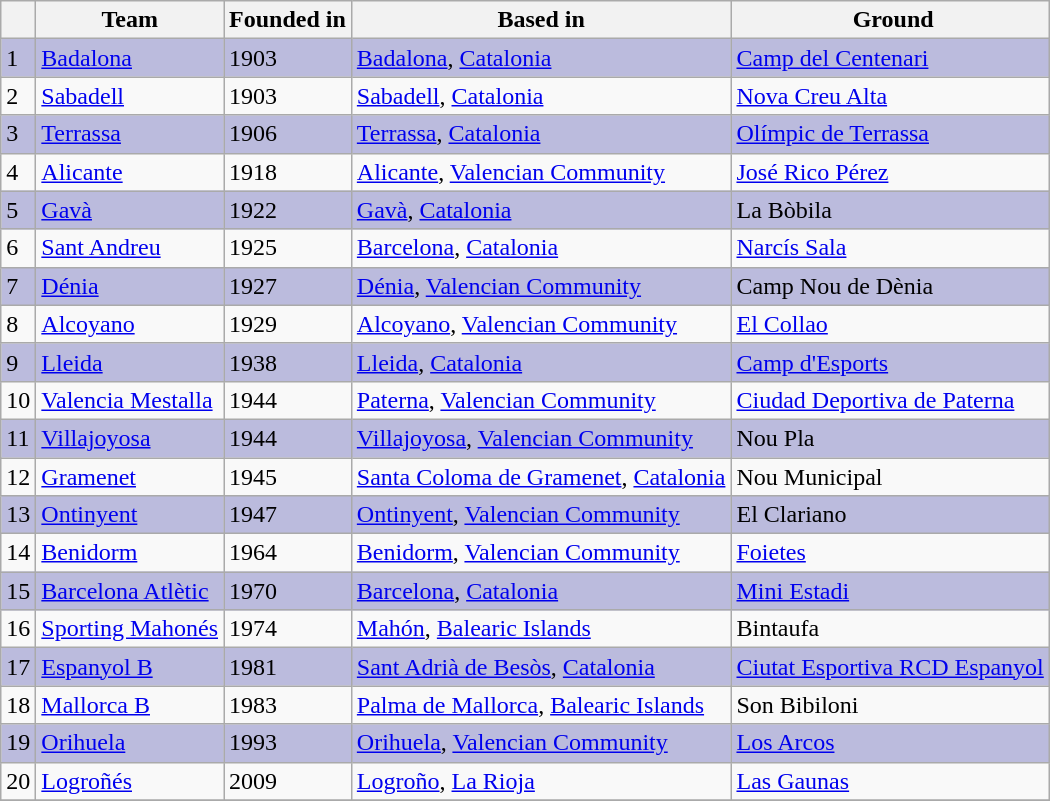<table class="wikitable">
<tr>
<th></th>
<th>Team</th>
<th>Founded in</th>
<th>Based in</th>
<th> Ground</th>
</tr>
<tr style="background:#BBBBDD;">
<td>1</td>
<td><a href='#'>Badalona</a></td>
<td>1903</td>
<td><a href='#'>Badalona</a>, <a href='#'>Catalonia</a></td>
<td><a href='#'>Camp del Centenari</a></td>
</tr>
<tr>
<td>2</td>
<td><a href='#'>Sabadell</a></td>
<td>1903</td>
<td><a href='#'>Sabadell</a>, <a href='#'>Catalonia</a></td>
<td><a href='#'>Nova Creu Alta</a></td>
</tr>
<tr style="background:#BBBBDD;">
<td>3</td>
<td><a href='#'>Terrassa</a></td>
<td>1906</td>
<td><a href='#'>Terrassa</a>, <a href='#'>Catalonia</a></td>
<td><a href='#'>Olímpic de Terrassa</a></td>
</tr>
<tr>
<td>4</td>
<td><a href='#'>Alicante</a></td>
<td>1918</td>
<td><a href='#'>Alicante</a>, <a href='#'>Valencian Community</a></td>
<td><a href='#'>José Rico Pérez</a></td>
</tr>
<tr style="background:#BBBBDD;">
<td>5</td>
<td><a href='#'>Gavà</a></td>
<td>1922</td>
<td><a href='#'>Gavà</a>, <a href='#'>Catalonia</a></td>
<td>La Bòbila</td>
</tr>
<tr>
<td>6</td>
<td><a href='#'>Sant Andreu</a></td>
<td>1925</td>
<td><a href='#'>Barcelona</a>, <a href='#'>Catalonia</a></td>
<td><a href='#'>Narcís Sala</a></td>
</tr>
<tr style="background:#BBBBDD;">
<td>7</td>
<td><a href='#'>Dénia</a></td>
<td>1927</td>
<td><a href='#'>Dénia</a>, <a href='#'>Valencian Community</a></td>
<td>Camp Nou de Dènia</td>
</tr>
<tr>
<td>8</td>
<td><a href='#'>Alcoyano</a></td>
<td>1929</td>
<td><a href='#'>Alcoyano</a>, <a href='#'>Valencian Community</a></td>
<td><a href='#'>El Collao</a></td>
</tr>
<tr style="background:#BBBBDD;">
<td>9</td>
<td><a href='#'>Lleida</a></td>
<td>1938</td>
<td><a href='#'>Lleida</a>, <a href='#'>Catalonia</a></td>
<td><a href='#'>Camp d'Esports</a></td>
</tr>
<tr>
<td>10</td>
<td><a href='#'>Valencia Mestalla</a></td>
<td>1944</td>
<td><a href='#'>Paterna</a>, <a href='#'>Valencian Community</a></td>
<td><a href='#'>Ciudad Deportiva de Paterna</a></td>
</tr>
<tr style="background:#BBBBDD;">
<td>11</td>
<td><a href='#'>Villajoyosa</a></td>
<td>1944</td>
<td><a href='#'>Villajoyosa</a>, <a href='#'>Valencian Community</a></td>
<td>Nou Pla</td>
</tr>
<tr>
<td>12</td>
<td><a href='#'>Gramenet</a></td>
<td>1945</td>
<td><a href='#'>Santa Coloma de Gramenet</a>, <a href='#'>Catalonia</a></td>
<td>Nou Municipal</td>
</tr>
<tr style="background:#BBBBDD;">
<td>13</td>
<td><a href='#'>Ontinyent</a></td>
<td>1947</td>
<td><a href='#'>Ontinyent</a>, <a href='#'>Valencian Community</a></td>
<td>El Clariano</td>
</tr>
<tr>
<td>14</td>
<td><a href='#'>Benidorm</a></td>
<td>1964</td>
<td><a href='#'>Benidorm</a>, <a href='#'>Valencian Community</a></td>
<td><a href='#'>Foietes</a></td>
</tr>
<tr style="background:#BBBBDD;">
<td>15</td>
<td><a href='#'>Barcelona Atlètic</a></td>
<td>1970</td>
<td><a href='#'>Barcelona</a>, <a href='#'>Catalonia</a></td>
<td><a href='#'>Mini Estadi</a></td>
</tr>
<tr>
<td>16</td>
<td><a href='#'>Sporting Mahonés</a></td>
<td>1974</td>
<td><a href='#'>Mahón</a>, <a href='#'>Balearic Islands</a></td>
<td>Bintaufa</td>
</tr>
<tr style="background:#BBBBDD;">
<td>17</td>
<td><a href='#'>Espanyol B</a></td>
<td>1981</td>
<td><a href='#'>Sant Adrià de Besòs</a>, <a href='#'>Catalonia</a></td>
<td><a href='#'>Ciutat Esportiva RCD Espanyol</a></td>
</tr>
<tr>
<td>18</td>
<td><a href='#'>Mallorca B</a></td>
<td>1983</td>
<td><a href='#'>Palma de Mallorca</a>, <a href='#'>Balearic Islands</a></td>
<td>Son Bibiloni</td>
</tr>
<tr style="background:#BBBBDD;">
<td>19</td>
<td><a href='#'>Orihuela</a></td>
<td>1993</td>
<td><a href='#'>Orihuela</a>, <a href='#'>Valencian Community</a></td>
<td><a href='#'>Los Arcos</a></td>
</tr>
<tr>
<td>20</td>
<td><a href='#'>Logroñés</a></td>
<td>2009</td>
<td><a href='#'>Logroño</a>, <a href='#'>La Rioja</a></td>
<td><a href='#'>Las Gaunas</a></td>
</tr>
<tr style="background:#BBBBDD;">
</tr>
</table>
